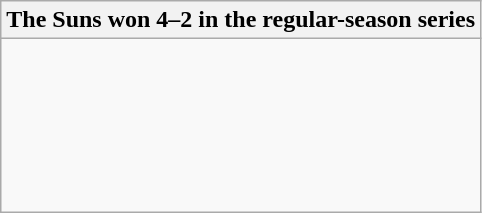<table class="wikitable collapsible collapsed">
<tr>
<th>The Suns won 4–2 in the regular-season series</th>
</tr>
<tr>
<td><br><br><br><br><br><br></td>
</tr>
</table>
